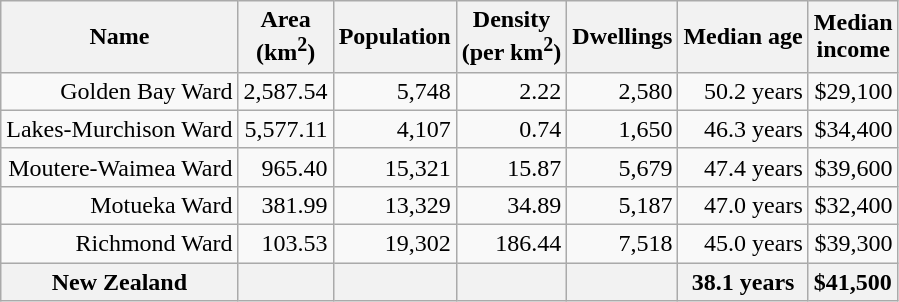<table class="wikitable" style="text-align: right;">
<tr>
<th>Name</th>
<th>Area<br>(km<sup>2</sup>)</th>
<th>Population</th>
<th>Density<br>(per km<sup>2</sup>)</th>
<th>Dwellings</th>
<th>Median age</th>
<th>Median<br>income</th>
</tr>
<tr>
<td>Golden Bay Ward</td>
<td style="text-align:right;">2,587.54</td>
<td style="text-align:right;">5,748</td>
<td style="text-align:right;">2.22</td>
<td style="text-align:right;">2,580</td>
<td>50.2 years</td>
<td>$29,100</td>
</tr>
<tr>
<td>Lakes-Murchison Ward</td>
<td style="text-align:right;">5,577.11</td>
<td style="text-align:right;">4,107</td>
<td style="text-align:right;">0.74</td>
<td style="text-align:right;">1,650</td>
<td>46.3 years</td>
<td>$34,400</td>
</tr>
<tr>
<td>Moutere-Waimea Ward</td>
<td style="text-align:right;">965.40</td>
<td style="text-align:right;">15,321</td>
<td style="text-align:right;">15.87</td>
<td style="text-align:right;">5,679</td>
<td>47.4 years</td>
<td>$39,600</td>
</tr>
<tr>
<td>Motueka Ward</td>
<td style="text-align:right;">381.99</td>
<td style="text-align:right;">13,329</td>
<td style="text-align:right;">34.89</td>
<td style="text-align:right;">5,187</td>
<td>47.0 years</td>
<td>$32,400</td>
</tr>
<tr>
<td>Richmond Ward</td>
<td style="text-align:right;">103.53</td>
<td style="text-align:right;">19,302</td>
<td style="text-align:right;">186.44</td>
<td style="text-align:right;">7,518</td>
<td>45.0 years</td>
<td>$39,300</td>
</tr>
<tr>
<th>New Zealand</th>
<th></th>
<th></th>
<th></th>
<th></th>
<th>38.1 years</th>
<th style="text-align:left;">$41,500</th>
</tr>
</table>
